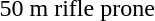<table>
<tr>
<td>50 m rifle prone<br></td>
<td></td>
<td></td>
<td></td>
</tr>
</table>
